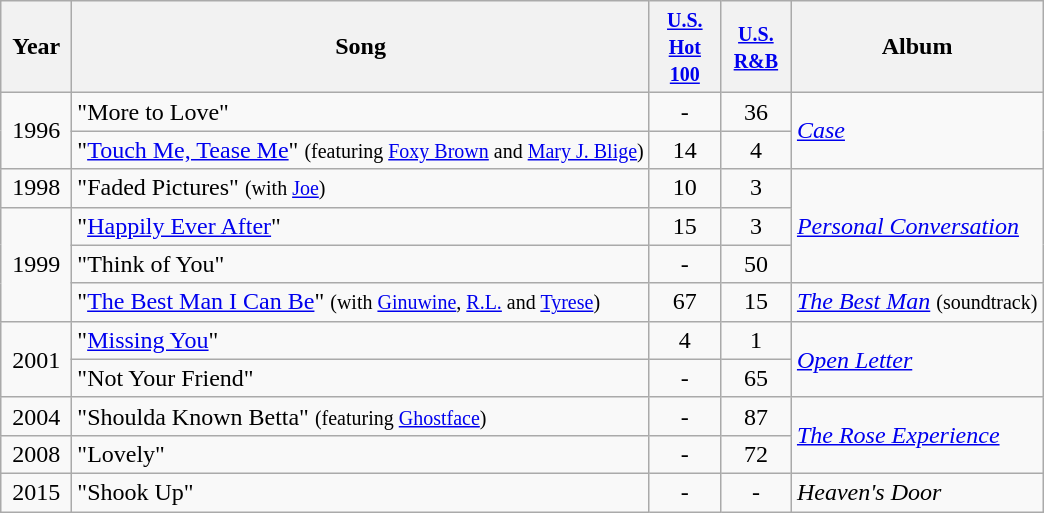<table class="wikitable">
<tr>
<th style="text-align:center; width:40px;">Year</th>
<th style="text-align:center;">Song</th>
<th style="text-align:center; width:40px;"><small><a href='#'>U.S. Hot 100</a></small></th>
<th style="text-align:center; width:40px;"><small><a href='#'>U.S. R&B</a></small></th>
<th style="text-align:center;">Album</th>
</tr>
<tr>
<td style="text-align:center;" rowspan="2">1996</td>
<td style="text-align:left; vertical-align:top;">"More to Love"</td>
<td style="text-align:center; vertical-align:top;">-</td>
<td style="text-align:center; vertical-align:top;">36</td>
<td style="text-align:left;" rowspan="2"><em><a href='#'>Case</a></em></td>
</tr>
<tr>
<td style="text-align:left; vertical-align:top;">"<a href='#'>Touch Me, Tease Me</a>" <small>(featuring <a href='#'>Foxy Brown</a> and <a href='#'>Mary J. Blige</a>)</small></td>
<td style="text-align:center; vertical-align:top;">14</td>
<td style="text-align:center; vertical-align:top;">4</td>
</tr>
<tr>
<td style="text-align:center; vertical-align:top;">1998</td>
<td style="text-align:left; vertical-align:top;">"Faded Pictures" <small>(with <a href='#'>Joe</a>)</small></td>
<td style="text-align:center; vertical-align:top;">10</td>
<td style="text-align:center; vertical-align:top;">3</td>
<td style="text-align:left;" rowspan="3"><em><a href='#'>Personal Conversation</a></em></td>
</tr>
<tr>
<td style="text-align:center;" rowspan="3">1999</td>
<td style="text-align:left; vertical-align:top;">"<a href='#'>Happily Ever After</a>"</td>
<td style="text-align:center; vertical-align:top;">15</td>
<td style="text-align:center; vertical-align:top;">3</td>
</tr>
<tr style="vertical-align:top;">
<td style="text-align:left; ">"Think of You"</td>
<td style="text-align:center; ">-</td>
<td style="text-align:center; ">50</td>
</tr>
<tr>
<td style="text-align:left; vertical-align:top;">"<a href='#'>The Best Man I Can Be</a>" <small>(with <a href='#'>Ginuwine</a>, <a href='#'>R.L.</a> and <a href='#'>Tyrese</a>)</small></td>
<td style="text-align:center; vertical-align:top;">67</td>
<td style="text-align:center; vertical-align:top;">15</td>
<td align="left"><em><a href='#'>The Best Man</a></em> <small>(soundtrack)</small></td>
</tr>
<tr>
<td style="text-align:center;" rowspan="2">2001</td>
<td style="text-align:left; vertical-align:top;">"<a href='#'>Missing You</a>"</td>
<td style="text-align:center; vertical-align:top;">4</td>
<td style="text-align:center; vertical-align:top;">1</td>
<td style="text-align:left;" rowspan="2"><em><a href='#'>Open Letter</a></em></td>
</tr>
<tr style="vertical-align:top;">
<td style="text-align:left; ">"Not Your Friend"</td>
<td style="text-align:center; ">-</td>
<td style="text-align:center; ">65</td>
</tr>
<tr>
<td style="text-align:center;">2004</td>
<td style="text-align:left; vertical-align:top;">"Shoulda Known Betta" <small>(featuring <a href='#'>Ghostface</a>)</small></td>
<td style="text-align:center; vertical-align:top;">-</td>
<td style="text-align:center; vertical-align:top;">87</td>
<td style="text-align:left;" rowspan="2"><em><a href='#'>The Rose Experience</a></em></td>
</tr>
<tr>
<td style="text-align:center;">2008</td>
<td style="text-align:left; vertical-align:top;">"Lovely"</td>
<td style="text-align:center; vertical-align:top;">-</td>
<td style="text-align:center; vertical-align:top;">72</td>
</tr>
<tr>
<td style="text-align:center;">2015</td>
<td style="text-align:left; vertical-align:top;">"Shook Up"</td>
<td style="text-align:center; vertical-align:top;">-</td>
<td style="text-align:center; vertical-align:top;">-</td>
<td style="text-align:left;"><em>Heaven's Door</em></td>
</tr>
</table>
